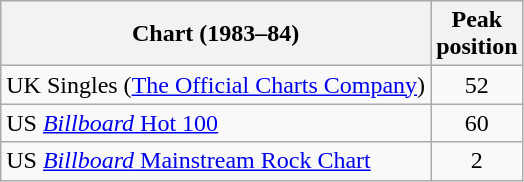<table class="wikitable sortable">
<tr>
<th>Chart (1983–84)</th>
<th>Peak<br>position</th>
</tr>
<tr>
<td>UK Singles (<a href='#'>The Official Charts Company</a>)</td>
<td align="center">52</td>
</tr>
<tr>
<td align="left">US <a href='#'><em>Billboard</em> Hot 100</a></td>
<td align="center">60</td>
</tr>
<tr>
<td align="left">US <a href='#'><em>Billboard</em> Mainstream Rock Chart</a></td>
<td align="center">2</td>
</tr>
</table>
